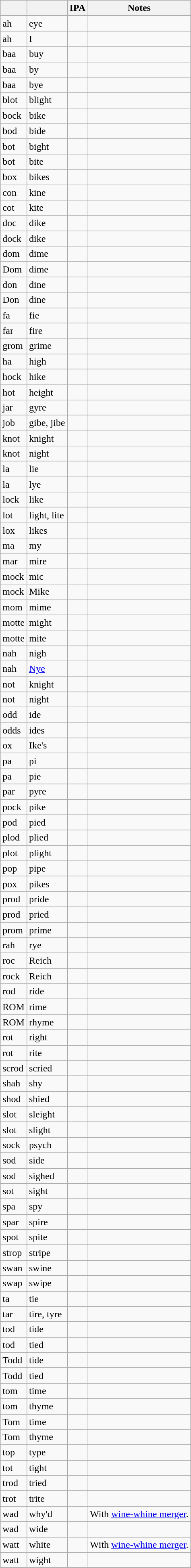<table class="wikitable sortable mw-collapsible mw-collapsed">
<tr>
<th></th>
<th></th>
<th>IPA</th>
<th>Notes</th>
</tr>
<tr>
<td>ah</td>
<td>eye</td>
<td></td>
<td></td>
</tr>
<tr>
<td>ah</td>
<td>I</td>
<td></td>
<td></td>
</tr>
<tr>
<td>baa</td>
<td>buy</td>
<td></td>
<td></td>
</tr>
<tr>
<td>baa</td>
<td>by</td>
<td></td>
<td></td>
</tr>
<tr>
<td>baa</td>
<td>bye</td>
<td></td>
<td></td>
</tr>
<tr>
<td>blot</td>
<td>blight</td>
<td></td>
<td></td>
</tr>
<tr>
<td>bock</td>
<td>bike</td>
<td></td>
<td></td>
</tr>
<tr>
<td>bod</td>
<td>bide</td>
<td></td>
<td></td>
</tr>
<tr>
<td>bot</td>
<td>bight</td>
<td></td>
<td></td>
</tr>
<tr>
<td>bot</td>
<td>bite</td>
<td></td>
<td></td>
</tr>
<tr>
<td>box</td>
<td>bikes</td>
<td></td>
<td></td>
</tr>
<tr>
<td>con</td>
<td>kine</td>
<td></td>
<td></td>
</tr>
<tr>
<td>cot</td>
<td>kite</td>
<td></td>
<td></td>
</tr>
<tr>
<td>doc</td>
<td>dike</td>
<td></td>
<td></td>
</tr>
<tr>
<td>dock</td>
<td>dike</td>
<td></td>
<td></td>
</tr>
<tr>
<td>dom</td>
<td>dime</td>
<td></td>
<td></td>
</tr>
<tr>
<td>Dom</td>
<td>dime</td>
<td></td>
<td></td>
</tr>
<tr>
<td>don</td>
<td>dine</td>
<td></td>
<td></td>
</tr>
<tr>
<td>Don</td>
<td>dine</td>
<td></td>
<td></td>
</tr>
<tr>
<td>fa</td>
<td>fie</td>
<td></td>
<td></td>
</tr>
<tr>
<td>far</td>
<td>fire</td>
<td></td>
<td></td>
</tr>
<tr>
<td>grom</td>
<td>grime</td>
<td></td>
<td></td>
</tr>
<tr>
<td>ha</td>
<td>high</td>
<td></td>
<td></td>
</tr>
<tr>
<td>hock</td>
<td>hike</td>
<td></td>
<td></td>
</tr>
<tr>
<td>hot</td>
<td>height</td>
<td></td>
<td></td>
</tr>
<tr>
<td>jar</td>
<td>gyre</td>
<td></td>
<td></td>
</tr>
<tr>
<td>job</td>
<td>gibe, jibe</td>
<td></td>
<td></td>
</tr>
<tr>
<td>knot</td>
<td>knight</td>
<td></td>
<td></td>
</tr>
<tr>
<td>knot</td>
<td>night</td>
<td></td>
<td></td>
</tr>
<tr>
<td>la</td>
<td>lie</td>
<td></td>
<td></td>
</tr>
<tr>
<td>la</td>
<td>lye</td>
<td></td>
<td></td>
</tr>
<tr>
<td>lock</td>
<td>like</td>
<td></td>
<td></td>
</tr>
<tr>
<td>lot</td>
<td>light, lite</td>
<td></td>
<td></td>
</tr>
<tr>
<td>lox</td>
<td>likes</td>
<td></td>
<td></td>
</tr>
<tr>
<td>ma</td>
<td>my</td>
<td></td>
<td></td>
</tr>
<tr>
<td>mar</td>
<td>mire</td>
<td></td>
<td></td>
</tr>
<tr>
<td>mock</td>
<td>mic</td>
<td></td>
<td></td>
</tr>
<tr>
<td>mock</td>
<td>Mike</td>
<td></td>
<td></td>
</tr>
<tr>
<td>mom</td>
<td>mime</td>
<td></td>
<td></td>
</tr>
<tr>
<td>motte</td>
<td>might</td>
<td></td>
<td></td>
</tr>
<tr>
<td>motte</td>
<td>mite</td>
<td></td>
<td></td>
</tr>
<tr>
<td>nah</td>
<td>nigh</td>
<td></td>
<td></td>
</tr>
<tr>
<td>nah</td>
<td><a href='#'>Nye</a></td>
<td></td>
<td></td>
</tr>
<tr>
<td>not</td>
<td>knight</td>
<td></td>
<td></td>
</tr>
<tr>
<td>not</td>
<td>night</td>
<td></td>
<td></td>
</tr>
<tr>
<td>odd</td>
<td>ide</td>
<td></td>
<td></td>
</tr>
<tr>
<td>odds</td>
<td>ides</td>
<td></td>
<td></td>
</tr>
<tr>
<td>ox</td>
<td>Ike's</td>
<td></td>
<td></td>
</tr>
<tr>
<td>pa</td>
<td>pi</td>
<td></td>
<td></td>
</tr>
<tr>
<td>pa</td>
<td>pie</td>
<td></td>
<td></td>
</tr>
<tr>
<td>par</td>
<td>pyre</td>
<td></td>
<td></td>
</tr>
<tr>
<td>pock</td>
<td>pike</td>
<td></td>
<td></td>
</tr>
<tr>
<td>pod</td>
<td>pied</td>
<td></td>
<td></td>
</tr>
<tr>
<td>plod</td>
<td>plied</td>
<td></td>
<td></td>
</tr>
<tr>
<td>plot</td>
<td>plight</td>
<td></td>
<td></td>
</tr>
<tr>
<td>pop</td>
<td>pipe</td>
<td></td>
<td></td>
</tr>
<tr>
<td>pox</td>
<td>pikes</td>
<td></td>
<td></td>
</tr>
<tr>
<td>prod</td>
<td>pride</td>
<td></td>
<td></td>
</tr>
<tr>
<td>prod</td>
<td>pried</td>
<td></td>
<td></td>
</tr>
<tr>
<td>prom</td>
<td>prime</td>
<td></td>
<td></td>
</tr>
<tr>
<td>rah</td>
<td>rye</td>
<td></td>
<td></td>
</tr>
<tr>
<td>roc</td>
<td>Reich</td>
<td></td>
<td></td>
</tr>
<tr>
<td>rock</td>
<td>Reich</td>
<td></td>
<td></td>
</tr>
<tr>
<td>rod</td>
<td>ride</td>
<td></td>
<td></td>
</tr>
<tr>
<td>ROM</td>
<td>rime</td>
<td></td>
<td></td>
</tr>
<tr>
<td>ROM</td>
<td>rhyme</td>
<td></td>
<td></td>
</tr>
<tr>
<td>rot</td>
<td>right</td>
<td></td>
<td></td>
</tr>
<tr>
<td>rot</td>
<td>rite</td>
<td></td>
<td></td>
</tr>
<tr>
<td>scrod</td>
<td>scried</td>
<td></td>
<td></td>
</tr>
<tr>
<td>shah</td>
<td>shy</td>
<td></td>
<td></td>
</tr>
<tr>
<td>shod</td>
<td>shied</td>
<td></td>
<td></td>
</tr>
<tr>
<td>slot</td>
<td>sleight</td>
<td></td>
<td></td>
</tr>
<tr>
<td>slot</td>
<td>slight</td>
<td></td>
<td></td>
</tr>
<tr>
<td>sock</td>
<td>psych</td>
<td></td>
<td></td>
</tr>
<tr>
<td>sod</td>
<td>side</td>
<td></td>
<td></td>
</tr>
<tr>
<td>sod</td>
<td>sighed</td>
<td></td>
<td></td>
</tr>
<tr>
<td>sot</td>
<td>sight</td>
<td></td>
<td></td>
</tr>
<tr>
<td>spa</td>
<td>spy</td>
<td></td>
<td></td>
</tr>
<tr>
<td>spar</td>
<td>spire</td>
<td></td>
<td></td>
</tr>
<tr>
<td>spot</td>
<td>spite</td>
<td></td>
<td></td>
</tr>
<tr>
<td>strop</td>
<td>stripe</td>
<td></td>
<td></td>
</tr>
<tr>
<td>swan</td>
<td>swine</td>
<td></td>
<td></td>
</tr>
<tr>
<td>swap</td>
<td>swipe</td>
<td></td>
<td></td>
</tr>
<tr>
<td>ta</td>
<td>tie</td>
<td></td>
<td></td>
</tr>
<tr>
<td>tar</td>
<td>tire, tyre</td>
<td></td>
<td></td>
</tr>
<tr>
<td>tod</td>
<td>tide</td>
<td></td>
<td></td>
</tr>
<tr>
<td>tod</td>
<td>tied</td>
<td></td>
<td></td>
</tr>
<tr>
<td>Todd</td>
<td>tide</td>
<td></td>
<td></td>
</tr>
<tr>
<td>Todd</td>
<td>tied</td>
<td></td>
<td></td>
</tr>
<tr>
<td>tom</td>
<td>time</td>
<td></td>
<td></td>
</tr>
<tr>
<td>tom</td>
<td>thyme</td>
<td></td>
<td></td>
</tr>
<tr>
<td>Tom</td>
<td>time</td>
<td></td>
<td></td>
</tr>
<tr>
<td>Tom</td>
<td>thyme</td>
<td></td>
<td></td>
</tr>
<tr>
<td>top</td>
<td>type</td>
<td></td>
<td></td>
</tr>
<tr>
<td>tot</td>
<td>tight</td>
<td></td>
<td></td>
</tr>
<tr>
<td>trod</td>
<td>tried</td>
<td></td>
<td></td>
</tr>
<tr>
<td>trot</td>
<td>trite</td>
<td></td>
<td></td>
</tr>
<tr>
<td>wad</td>
<td>why'd</td>
<td></td>
<td>With <a href='#'>wine-whine merger</a>.</td>
</tr>
<tr>
<td>wad</td>
<td>wide</td>
<td></td>
<td></td>
</tr>
<tr>
<td>watt</td>
<td>white</td>
<td></td>
<td>With <a href='#'>wine-whine merger</a>.</td>
</tr>
<tr>
<td>watt</td>
<td>wight</td>
<td></td>
<td></td>
</tr>
</table>
